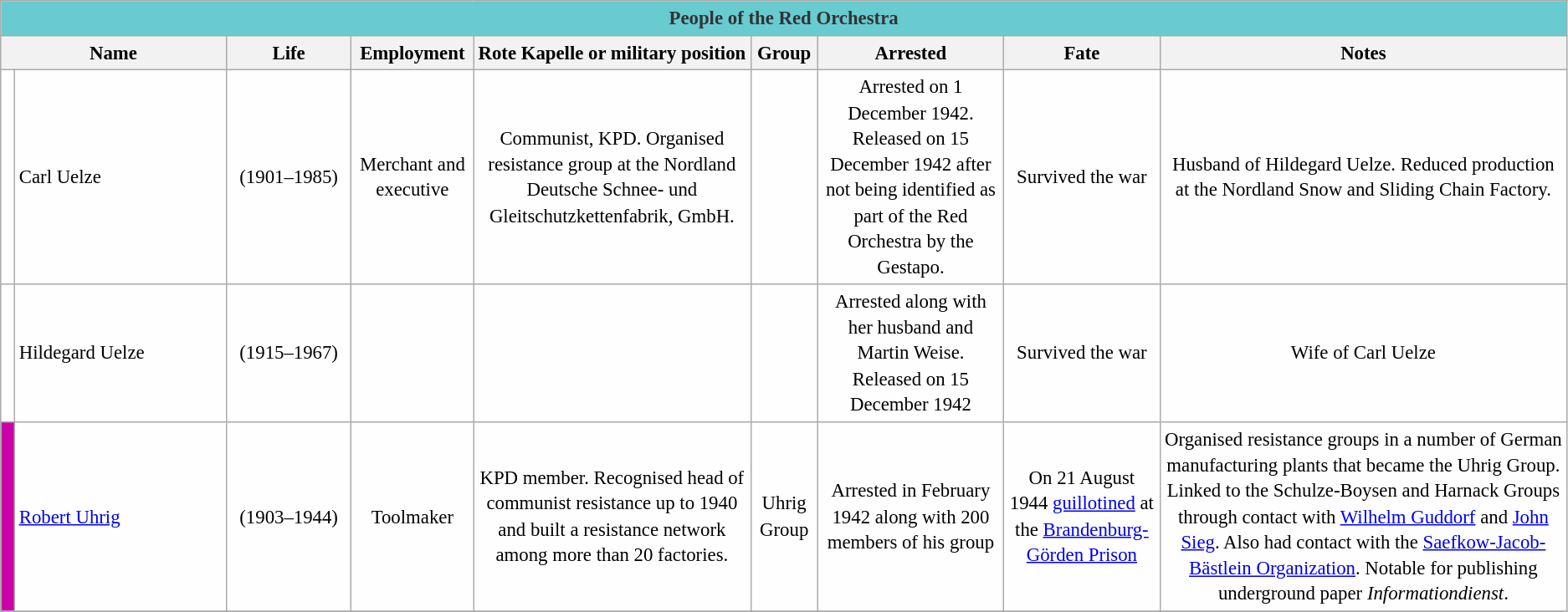<table class="wikitable sortable" style="table-layout:fixed;background-color:#FEFEFE;font-size:95%;padding:0.30em;line-height:1.35em;">
<tr>
<th colspan="9" style="text-align: center; background-color:#68cbd0; color:#333333;">People of the Red Orchestra</th>
</tr>
<tr>
<th scope="col"  colspan="2" width=14.4%>Name</th>
<th scope="col" width=8%>Life</th>
<th scope="col">Employment</th>
<th scope="col">Rote Kapelle or military position</th>
<th scope="col">Group</th>
<th scope="col">Arrested</th>
<th scope="col">Fate</th>
<th scope="col">Notes</th>
</tr>
<tr>
<td style="background-color:#ffffff"></td>
<td>Carl Uelze</td>
<td style="text-align: center;">(1901–1985)</td>
<td style="text-align: center;">Merchant and executive</td>
<td style="text-align: center;">Communist, KPD. Organised resistance group at the Nordland Deutsche Schnee- und Gleitschutzkettenfabrik, GmbH.</td>
<td style="text-align: center;"></td>
<td style="text-align: center;">Arrested on 1 December 1942. Released on 15 December 1942 after not being identified as part of the Red Orchestra by the Gestapo.</td>
<td style="text-align: center;">Survived the war</td>
<td style="text-align: center;">Husband of Hildegard Uelze. Reduced production at the Nordland Snow and Sliding Chain Factory.</td>
</tr>
<tr>
<td style="background-color:#ffffff"></td>
<td>Hildegard Uelze</td>
<td style="text-align: center;">(1915–1967)</td>
<td style="text-align: center;"></td>
<td style="text-align: center;"></td>
<td style="text-align: center;"></td>
<td style="text-align: center;">Arrested along with her husband and Martin Weise. Released on 15 December 1942</td>
<td style="text-align: center;">Survived the war</td>
<td style="text-align: center;">Wife of Carl Uelze</td>
</tr>
<tr>
<td style="background-color:#cb01a9"></td>
<td><a href='#'>Robert Uhrig</a></td>
<td style="text-align: center;">(1903–1944)</td>
<td style="text-align: center;">Toolmaker</td>
<td style="text-align: center;">KPD member. Recognised head of communist resistance up to 1940 and built a resistance network among more than 20 factories.</td>
<td style="text-align: center;">Uhrig Group</td>
<td style="text-align: center;">Arrested in February 1942 along with 200 members of his group</td>
<td style="text-align: center;">On 21 August 1944 <a href='#'>guillotined</a> at the <a href='#'>Brandenburg-Görden Prison</a></td>
<td style="text-align: center;">Organised resistance groups in a number of German manufacturing plants that became the Uhrig Group. Linked to the Schulze-Boysen and Harnack Groups through contact with <a href='#'>Wilhelm Guddorf</a> and <a href='#'>John Sieg</a>. Also had contact with the <a href='#'>Saefkow-Jacob-Bästlein Organization</a>. Notable for publishing underground paper <em>Informationdienst</em>.</td>
</tr>
<tr>
</tr>
</table>
